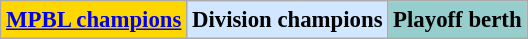<table class="wikitable" style="font-size:95%">
<tr>
<td align="center" bgcolor="gold"><strong><a href='#'>MPBL champions</a></strong></td>
<td align="center" bgcolor="#D0E7FF"><strong>Division champions</strong></td>
<td align="center" bgcolor="#96CDCD"><strong>Playoff berth</strong><br></td>
</tr>
</table>
